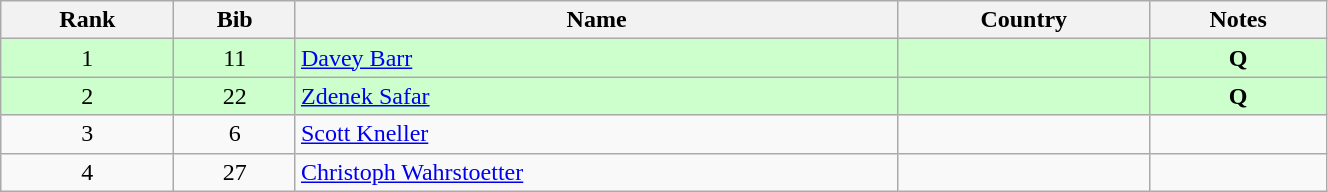<table class="wikitable" style="text-align:center;" width=70%>
<tr>
<th>Rank</th>
<th>Bib</th>
<th>Name</th>
<th>Country</th>
<th>Notes</th>
</tr>
<tr bgcolor="#ccffcc">
<td>1</td>
<td>11</td>
<td align=left><a href='#'>Davey Barr</a></td>
<td align=left></td>
<td><strong>Q</strong></td>
</tr>
<tr bgcolor="#ccffcc">
<td>2</td>
<td>22</td>
<td align=left><a href='#'>Zdenek Safar</a></td>
<td align=left></td>
<td><strong>Q</strong></td>
</tr>
<tr>
<td>3</td>
<td>6</td>
<td align=left><a href='#'>Scott Kneller</a></td>
<td align=left></td>
<td></td>
</tr>
<tr>
<td>4</td>
<td>27</td>
<td align=left><a href='#'>Christoph Wahrstoetter</a></td>
<td align=left></td>
<td></td>
</tr>
</table>
